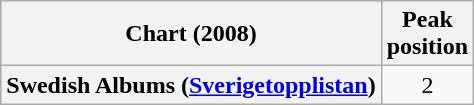<table class="wikitable plainrowheaders" style="text-align:center">
<tr>
<th scope="col">Chart (2008)</th>
<th scope="col">Peak<br>position</th>
</tr>
<tr>
<th scope="row">Swedish Albums (<a href='#'>Sverigetopplistan</a>)</th>
<td>2</td>
</tr>
</table>
